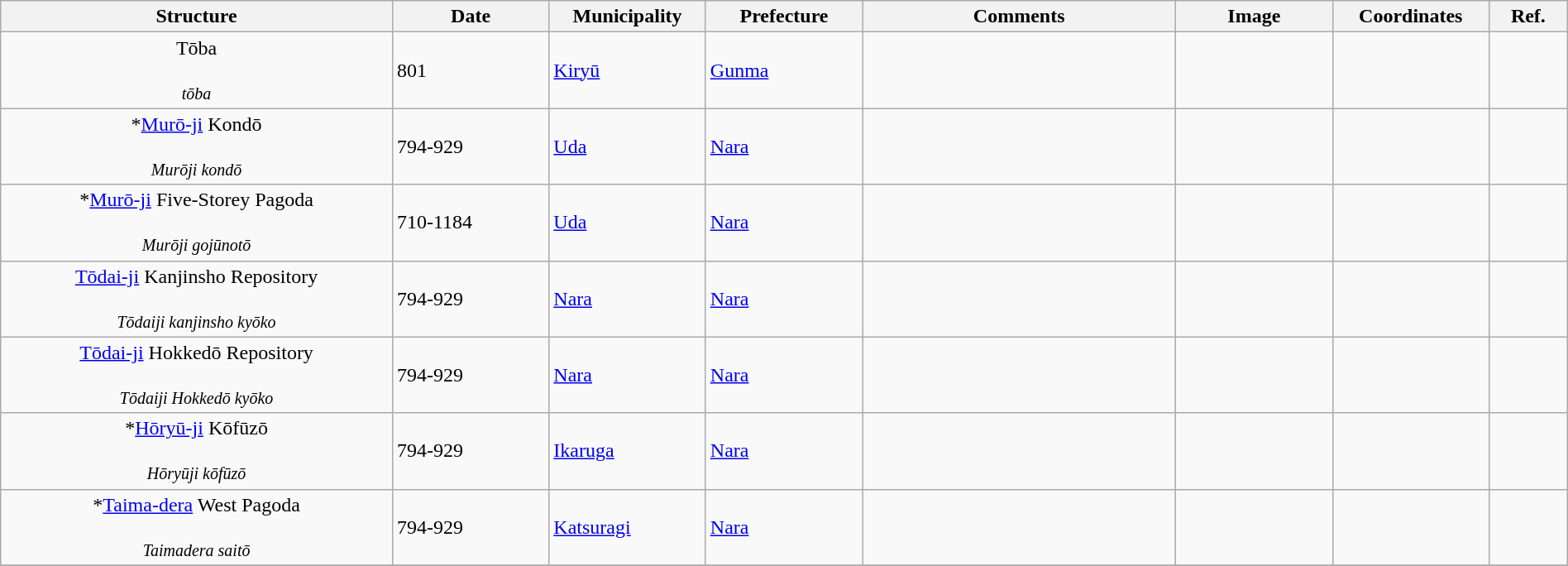<table class="wikitable sortable"  style="width:100%;">
<tr>
<th width="25%" align="left">Structure</th>
<th width="10%" align="left">Date</th>
<th width="10%" align="left">Municipality</th>
<th width="10%" align="left">Prefecture</th>
<th width="20%" align="left" class="unsortable">Comments</th>
<th width="10%" align="left" class="unsortable">Image</th>
<th width="10%" align="left" class="unsortable">Coordinates</th>
<th width="5%" align="left" class="unsortable">Ref.</th>
</tr>
<tr>
<td align="center">Tōba<br><br><small><em>tōba</em></small></td>
<td>801</td>
<td><a href='#'>Kiryū</a></td>
<td><a href='#'>Gunma</a></td>
<td></td>
<td></td>
<td></td>
<td></td>
</tr>
<tr>
<td align="center">*<a href='#'>Murō-ji</a> Kondō<br><br><small><em>Murōji kondō</em></small></td>
<td>794-929</td>
<td><a href='#'>Uda</a></td>
<td><a href='#'>Nara</a></td>
<td></td>
<td></td>
<td></td>
<td></td>
</tr>
<tr>
<td align="center">*<a href='#'>Murō-ji</a> Five-Storey Pagoda<br><br><small><em>Murōji gojūnotō</em></small></td>
<td>710-1184</td>
<td><a href='#'>Uda</a></td>
<td><a href='#'>Nara</a></td>
<td></td>
<td></td>
<td></td>
<td></td>
</tr>
<tr>
<td align="center"><a href='#'>Tōdai-ji</a> Kanjinsho Repository<br><br><small><em>Tōdaiji kanjinsho kyōko</em></small></td>
<td>794-929</td>
<td><a href='#'>Nara</a></td>
<td><a href='#'>Nara</a></td>
<td></td>
<td></td>
<td></td>
<td></td>
</tr>
<tr>
<td align="center"><a href='#'>Tōdai-ji</a> Hokkedō Repository<br><br><small><em>Tōdaiji Hokkedō kyōko</em></small></td>
<td>794-929</td>
<td><a href='#'>Nara</a></td>
<td><a href='#'>Nara</a></td>
<td></td>
<td></td>
<td></td>
<td></td>
</tr>
<tr>
<td align="center">*<a href='#'>Hōryū-ji</a> Kōfūzō<br><br><small><em>Hōryūji kōfūzō</em></small></td>
<td>794-929</td>
<td><a href='#'>Ikaruga</a></td>
<td><a href='#'>Nara</a></td>
<td></td>
<td></td>
<td></td>
<td></td>
</tr>
<tr>
<td align="center">*<a href='#'>Taima-dera</a> West Pagoda<br><br><small><em>Taimadera saitō</em></small></td>
<td>794-929</td>
<td><a href='#'>Katsuragi</a></td>
<td><a href='#'>Nara</a></td>
<td></td>
<td></td>
<td></td>
<td></td>
</tr>
<tr>
</tr>
</table>
